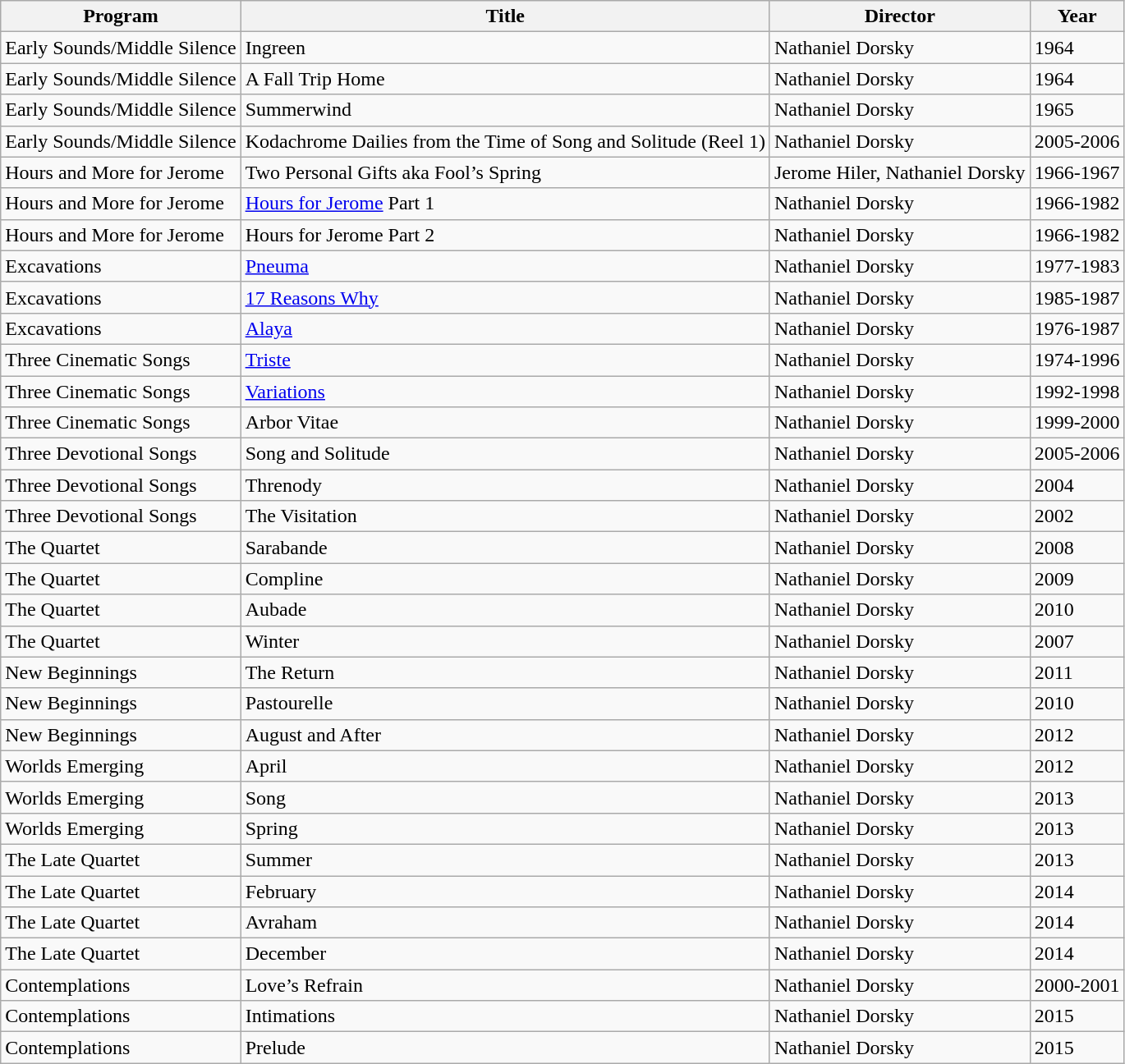<table class="wikitable">
<tr>
<th>Program</th>
<th>Title</th>
<th>Director</th>
<th>Year</th>
</tr>
<tr>
<td>Early  Sounds/Middle Silence</td>
<td>Ingreen</td>
<td>Nathaniel Dorsky</td>
<td>1964</td>
</tr>
<tr>
<td>Early Sounds/Middle Silence</td>
<td>A Fall Trip Home</td>
<td>Nathaniel Dorsky</td>
<td>1964</td>
</tr>
<tr>
<td>Early Sounds/Middle Silence</td>
<td>Summerwind</td>
<td>Nathaniel Dorsky</td>
<td>1965</td>
</tr>
<tr>
<td>Early Sounds/Middle Silence</td>
<td>Kodachrome Dailies from the Time of Song and Solitude (Reel 1)</td>
<td>Nathaniel Dorsky</td>
<td>2005-2006</td>
</tr>
<tr>
<td>Hours and More for Jerome</td>
<td>Two Personal Gifts aka Fool’s Spring</td>
<td>Jerome Hiler, Nathaniel Dorsky</td>
<td>1966-1967</td>
</tr>
<tr>
<td>Hours and More for Jerome</td>
<td><a href='#'>Hours for Jerome</a> Part 1</td>
<td>Nathaniel Dorsky</td>
<td>1966-1982</td>
</tr>
<tr>
<td>Hours and More for Jerome</td>
<td>Hours for Jerome Part 2</td>
<td>Nathaniel Dorsky</td>
<td>1966-1982</td>
</tr>
<tr>
<td>Excavations</td>
<td><a href='#'>Pneuma</a></td>
<td>Nathaniel Dorsky</td>
<td>1977-1983</td>
</tr>
<tr>
<td>Excavations</td>
<td><a href='#'>17 Reasons Why</a></td>
<td>Nathaniel Dorsky</td>
<td>1985-1987</td>
</tr>
<tr>
<td>Excavations</td>
<td><a href='#'>Alaya</a></td>
<td>Nathaniel Dorsky</td>
<td>1976-1987</td>
</tr>
<tr>
<td>Three Cinematic Songs</td>
<td><a href='#'>Triste</a></td>
<td>Nathaniel Dorsky</td>
<td>1974-1996</td>
</tr>
<tr>
<td>Three Cinematic Songs</td>
<td><a href='#'>Variations</a></td>
<td>Nathaniel Dorsky</td>
<td>1992-1998</td>
</tr>
<tr>
<td>Three Cinematic Songs</td>
<td>Arbor Vitae</td>
<td>Nathaniel Dorsky</td>
<td>1999-2000</td>
</tr>
<tr>
<td>Three Devotional Songs</td>
<td>Song and Solitude</td>
<td>Nathaniel Dorsky</td>
<td>2005-2006</td>
</tr>
<tr>
<td>Three Devotional Songs</td>
<td>Threnody</td>
<td>Nathaniel Dorsky</td>
<td>2004</td>
</tr>
<tr>
<td>Three Devotional Songs</td>
<td>The Visitation</td>
<td>Nathaniel Dorsky</td>
<td>2002</td>
</tr>
<tr>
<td>The Quartet</td>
<td>Sarabande</td>
<td>Nathaniel Dorsky</td>
<td>2008</td>
</tr>
<tr>
<td>The Quartet</td>
<td>Compline</td>
<td>Nathaniel Dorsky</td>
<td>2009</td>
</tr>
<tr>
<td>The Quartet</td>
<td>Aubade</td>
<td>Nathaniel Dorsky</td>
<td>2010</td>
</tr>
<tr>
<td>The Quartet</td>
<td>Winter</td>
<td>Nathaniel Dorsky</td>
<td>2007</td>
</tr>
<tr>
<td>New Beginnings</td>
<td>The Return</td>
<td>Nathaniel Dorsky</td>
<td>2011</td>
</tr>
<tr>
<td>New Beginnings</td>
<td>Pastourelle</td>
<td>Nathaniel Dorsky</td>
<td>2010</td>
</tr>
<tr>
<td>New Beginnings</td>
<td>August and After</td>
<td>Nathaniel Dorsky</td>
<td>2012</td>
</tr>
<tr>
<td>Worlds Emerging</td>
<td>April</td>
<td>Nathaniel Dorsky</td>
<td>2012</td>
</tr>
<tr>
<td>Worlds Emerging</td>
<td>Song</td>
<td>Nathaniel Dorsky</td>
<td>2013</td>
</tr>
<tr>
<td>Worlds Emerging</td>
<td>Spring</td>
<td>Nathaniel Dorsky</td>
<td>2013</td>
</tr>
<tr>
<td>The Late Quartet</td>
<td>Summer</td>
<td>Nathaniel Dorsky</td>
<td>2013</td>
</tr>
<tr>
<td>The Late Quartet</td>
<td>February</td>
<td>Nathaniel Dorsky</td>
<td>2014</td>
</tr>
<tr>
<td>The Late Quartet</td>
<td>Avraham</td>
<td>Nathaniel Dorsky</td>
<td>2014</td>
</tr>
<tr>
<td>The Late Quartet</td>
<td>December</td>
<td>Nathaniel Dorsky</td>
<td>2014</td>
</tr>
<tr>
<td>Contemplations</td>
<td>Love’s Refrain</td>
<td>Nathaniel Dorsky</td>
<td>2000-2001</td>
</tr>
<tr>
<td>Contemplations</td>
<td>Intimations</td>
<td>Nathaniel Dorsky</td>
<td>2015</td>
</tr>
<tr>
<td>Contemplations</td>
<td>Prelude</td>
<td>Nathaniel Dorsky</td>
<td>2015</td>
</tr>
</table>
